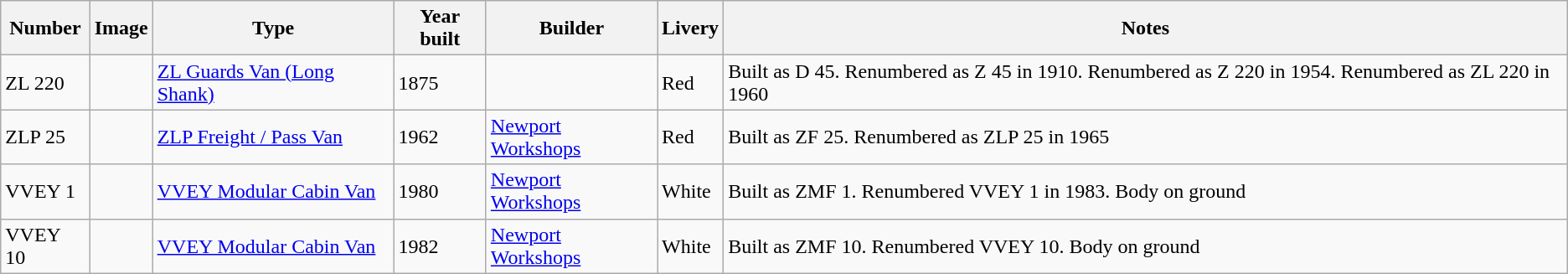<table class="wikitable">
<tr>
<th>Number</th>
<th>Image</th>
<th>Type</th>
<th>Year built</th>
<th>Builder</th>
<th>Livery</th>
<th>Notes</th>
</tr>
<tr>
<td>ZL 220</td>
<td></td>
<td><a href='#'>ZL Guards Van (Long Shank)</a></td>
<td>1875</td>
<td></td>
<td>Red</td>
<td>Built as D 45. Renumbered as Z 45 in 1910. Renumbered as Z 220 in 1954. Renumbered as ZL 220 in 1960</td>
</tr>
<tr>
<td>ZLP 25</td>
<td></td>
<td><a href='#'>ZLP Freight / Pass Van</a></td>
<td>1962</td>
<td><a href='#'>Newport Workshops</a></td>
<td>Red</td>
<td>Built as ZF 25. Renumbered as ZLP 25 in 1965</td>
</tr>
<tr>
<td>VVEY 1</td>
<td></td>
<td><a href='#'>VVEY Modular Cabin Van</a></td>
<td>1980</td>
<td><a href='#'>Newport Workshops</a></td>
<td>White</td>
<td>Built as ZMF 1. Renumbered VVEY 1 in 1983. Body on ground</td>
</tr>
<tr>
<td>VVEY 10</td>
<td></td>
<td><a href='#'>VVEY Modular Cabin Van</a></td>
<td>1982</td>
<td><a href='#'>Newport Workshops</a></td>
<td>White</td>
<td>Built as ZMF 10. Renumbered VVEY 10. Body on ground</td>
</tr>
</table>
